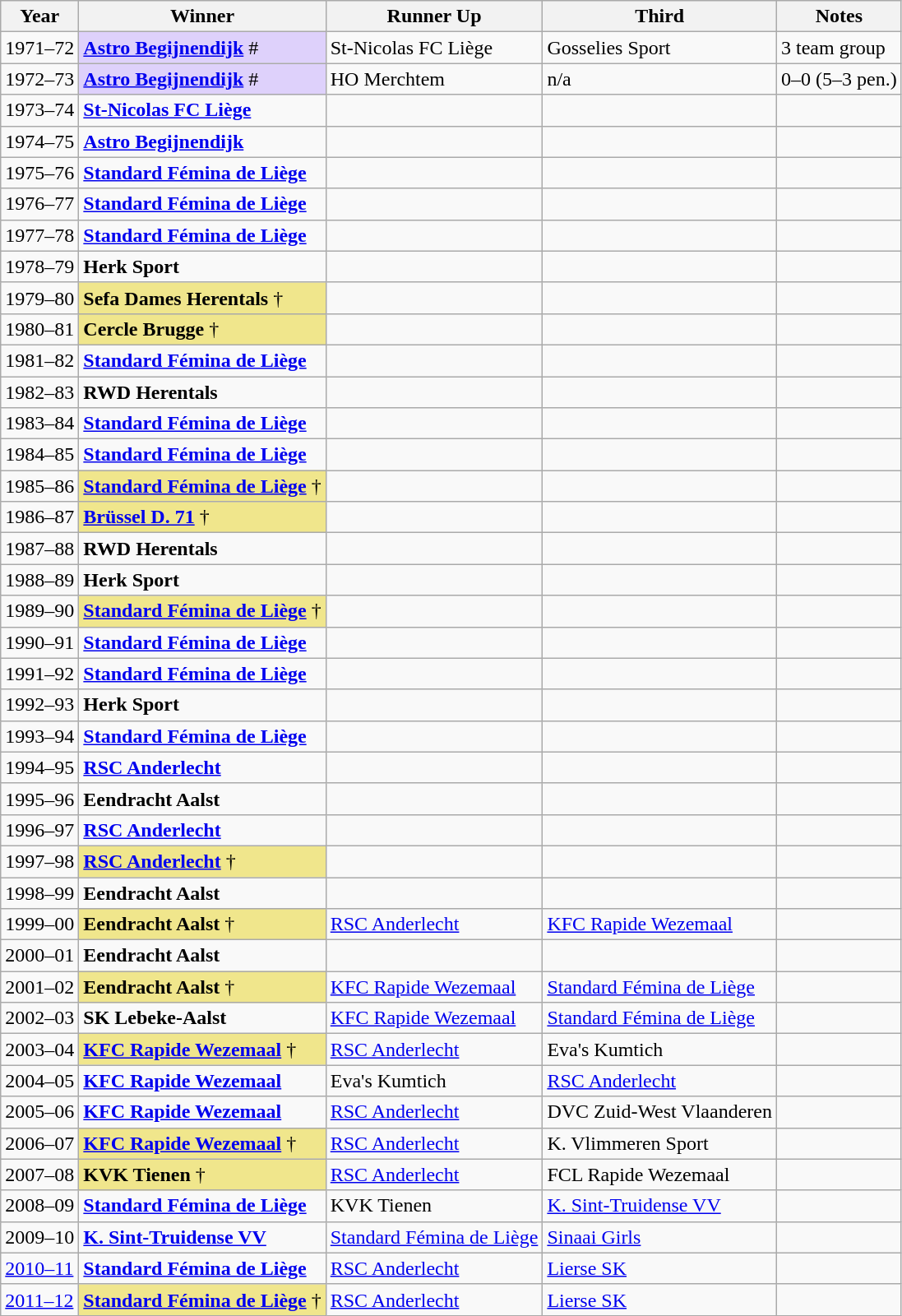<table class="wikitable sortable">
<tr>
<th>Year</th>
<th>Winner</th>
<th>Runner Up</th>
<th>Third</th>
<th>Notes</th>
</tr>
<tr>
<td>1971–72</td>
<td style="background-color:#DED1FB"><strong><a href='#'>Astro Begijnendijk</a></strong> #</td>
<td>St-Nicolas FC Liège</td>
<td>Gosselies Sport</td>
<td>3 team group</td>
</tr>
<tr>
<td>1972–73</td>
<td style="background-color:#DED1FB"><strong><a href='#'>Astro Begijnendijk</a></strong> #</td>
<td>HO Merchtem</td>
<td>n/a</td>
<td>0–0 (5–3 pen.)</td>
</tr>
<tr>
<td>1973–74</td>
<td><strong><a href='#'>St-Nicolas FC Liège</a></strong></td>
<td></td>
<td></td>
<td></td>
</tr>
<tr>
<td>1974–75</td>
<td><strong><a href='#'>Astro Begijnendijk</a></strong></td>
<td></td>
<td></td>
<td></td>
</tr>
<tr>
<td>1975–76</td>
<td><strong><a href='#'>Standard Fémina de Liège</a></strong></td>
<td></td>
<td></td>
<td></td>
</tr>
<tr>
<td>1976–77</td>
<td><strong><a href='#'>Standard Fémina de Liège</a></strong></td>
<td></td>
<td></td>
<td></td>
</tr>
<tr>
<td>1977–78</td>
<td><strong><a href='#'>Standard Fémina de Liège</a></strong></td>
<td></td>
<td></td>
<td></td>
</tr>
<tr>
<td>1978–79</td>
<td><strong>Herk Sport</strong></td>
<td></td>
<td></td>
<td></td>
</tr>
<tr>
<td>1979–80</td>
<td style="background-color:#F0E68C"><strong>Sefa Dames Herentals</strong> †</td>
<td></td>
<td></td>
<td></td>
</tr>
<tr>
<td>1980–81</td>
<td style="background-color:#F0E68C"><strong>Cercle Brugge</strong> †</td>
<td></td>
<td></td>
<td></td>
</tr>
<tr>
<td>1981–82</td>
<td><strong><a href='#'>Standard Fémina de Liège</a></strong></td>
<td></td>
<td></td>
<td></td>
</tr>
<tr>
<td>1982–83</td>
<td><strong>RWD Herentals</strong></td>
<td></td>
<td></td>
<td></td>
</tr>
<tr>
<td>1983–84</td>
<td><strong><a href='#'>Standard Fémina de Liège</a></strong></td>
<td></td>
<td></td>
<td></td>
</tr>
<tr>
<td>1984–85</td>
<td><strong><a href='#'>Standard Fémina de Liège</a></strong></td>
<td></td>
<td></td>
<td></td>
</tr>
<tr>
<td>1985–86</td>
<td style="background-color:#F0E68C"><strong><a href='#'>Standard Fémina de Liège</a></strong> †</td>
<td></td>
<td></td>
<td></td>
</tr>
<tr>
<td>1986–87</td>
<td style="background-color:#F0E68C"><strong><a href='#'>Brüssel D. 71</a></strong> †</td>
<td></td>
<td></td>
<td></td>
</tr>
<tr>
<td>1987–88</td>
<td><strong>RWD Herentals</strong></td>
<td></td>
<td></td>
<td></td>
</tr>
<tr>
<td>1988–89</td>
<td><strong>Herk Sport</strong></td>
<td></td>
<td></td>
<td></td>
</tr>
<tr>
<td>1989–90</td>
<td style="background-color:#F0E68C"><strong><a href='#'>Standard Fémina de Liège</a></strong> †</td>
<td></td>
<td></td>
<td></td>
</tr>
<tr>
<td>1990–91</td>
<td><strong><a href='#'>Standard Fémina de Liège</a></strong></td>
<td></td>
<td></td>
<td></td>
</tr>
<tr>
<td>1991–92</td>
<td><strong><a href='#'>Standard Fémina de Liège</a></strong></td>
<td></td>
<td></td>
<td></td>
</tr>
<tr>
<td>1992–93</td>
<td><strong>Herk Sport</strong></td>
<td></td>
<td></td>
<td></td>
</tr>
<tr>
<td>1993–94</td>
<td><strong><a href='#'>Standard Fémina de Liège</a></strong></td>
<td></td>
<td></td>
<td></td>
</tr>
<tr>
<td>1994–95</td>
<td><strong><a href='#'>RSC Anderlecht</a></strong></td>
<td></td>
<td></td>
<td></td>
</tr>
<tr>
<td>1995–96</td>
<td><strong>Eendracht Aalst</strong></td>
<td></td>
<td></td>
<td></td>
</tr>
<tr>
<td>1996–97</td>
<td><strong><a href='#'>RSC Anderlecht</a></strong></td>
<td></td>
<td></td>
<td></td>
</tr>
<tr>
<td>1997–98</td>
<td style="background-color:#F0E68C"><strong><a href='#'>RSC Anderlecht</a></strong> †</td>
<td></td>
<td></td>
<td></td>
</tr>
<tr>
<td>1998–99</td>
<td><strong>Eendracht Aalst</strong></td>
<td></td>
<td></td>
<td></td>
</tr>
<tr>
<td>1999–00</td>
<td style="background-color:#F0E68C"><strong>Eendracht Aalst</strong> †</td>
<td><a href='#'>RSC Anderlecht</a></td>
<td><a href='#'>KFC Rapide Wezemaal</a></td>
<td></td>
</tr>
<tr>
<td>2000–01</td>
<td><strong>Eendracht Aalst</strong></td>
<td></td>
<td></td>
<td></td>
</tr>
<tr>
<td>2001–02</td>
<td style="background-color:#F0E68C"><strong>Eendracht Aalst</strong> †</td>
<td><a href='#'>KFC Rapide Wezemaal</a></td>
<td><a href='#'>Standard Fémina de Liège</a></td>
<td></td>
</tr>
<tr>
<td>2002–03</td>
<td><strong>SK Lebeke-Aalst</strong></td>
<td><a href='#'>KFC Rapide Wezemaal</a></td>
<td><a href='#'>Standard Fémina de Liège</a></td>
<td></td>
</tr>
<tr>
<td>2003–04</td>
<td style="background-color:#F0E68C"><strong><a href='#'>KFC Rapide Wezemaal</a></strong> †</td>
<td><a href='#'>RSC Anderlecht</a></td>
<td>Eva's Kumtich</td>
<td></td>
</tr>
<tr>
<td>2004–05</td>
<td><strong><a href='#'>KFC Rapide Wezemaal</a></strong></td>
<td>Eva's Kumtich</td>
<td><a href='#'>RSC Anderlecht</a></td>
<td></td>
</tr>
<tr>
<td>2005–06</td>
<td><strong><a href='#'>KFC Rapide Wezemaal</a></strong></td>
<td><a href='#'>RSC Anderlecht</a></td>
<td>DVC Zuid-West Vlaanderen</td>
<td></td>
</tr>
<tr>
<td>2006–07</td>
<td style="background-color:#F0E68C"><strong><a href='#'>KFC Rapide Wezemaal</a></strong> †</td>
<td><a href='#'>RSC Anderlecht</a></td>
<td>K. Vlimmeren Sport</td>
<td></td>
</tr>
<tr>
<td>2007–08</td>
<td style="background-color:#F0E68C"><strong>KVK Tienen</strong> †</td>
<td><a href='#'>RSC Anderlecht</a></td>
<td>FCL Rapide Wezemaal</td>
<td></td>
</tr>
<tr>
<td>2008–09</td>
<td><strong><a href='#'>Standard Fémina de Liège</a></strong></td>
<td>KVK Tienen</td>
<td><a href='#'>K. Sint-Truidense VV</a></td>
<td></td>
</tr>
<tr>
<td>2009–10</td>
<td><strong><a href='#'>K. Sint-Truidense VV</a></strong></td>
<td><a href='#'>Standard Fémina de Liège</a></td>
<td><a href='#'>Sinaai Girls</a></td>
<td></td>
</tr>
<tr>
<td><a href='#'>2010–11</a></td>
<td><strong><a href='#'>Standard Fémina de Liège</a></strong></td>
<td><a href='#'>RSC Anderlecht</a></td>
<td><a href='#'>Lierse SK</a></td>
<td></td>
</tr>
<tr>
<td><a href='#'>2011–12</a></td>
<td style="background-color:#F0E68C"><strong><a href='#'>Standard Fémina de Liège</a></strong> †</td>
<td><a href='#'>RSC Anderlecht</a></td>
<td><a href='#'>Lierse SK</a></td>
<td></td>
</tr>
</table>
